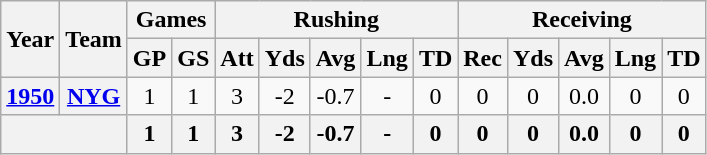<table class="wikitable" style="text-align:center;">
<tr>
<th rowspan="2">Year</th>
<th rowspan="2">Team</th>
<th colspan="2">Games</th>
<th colspan="5">Rushing</th>
<th colspan="5">Receiving</th>
</tr>
<tr>
<th>GP</th>
<th>GS</th>
<th>Att</th>
<th>Yds</th>
<th>Avg</th>
<th>Lng</th>
<th>TD</th>
<th>Rec</th>
<th>Yds</th>
<th>Avg</th>
<th>Lng</th>
<th>TD</th>
</tr>
<tr>
<th><a href='#'>1950</a></th>
<th><a href='#'>NYG</a></th>
<td>1</td>
<td>1</td>
<td>3</td>
<td>-2</td>
<td>-0.7</td>
<td>-</td>
<td>0</td>
<td>0</td>
<td>0</td>
<td>0.0</td>
<td>0</td>
<td>0</td>
</tr>
<tr>
<th colspan="2"></th>
<th>1</th>
<th>1</th>
<th>3</th>
<th>-2</th>
<th>-0.7</th>
<th>-</th>
<th>0</th>
<th>0</th>
<th>0</th>
<th>0.0</th>
<th>0</th>
<th>0</th>
</tr>
</table>
